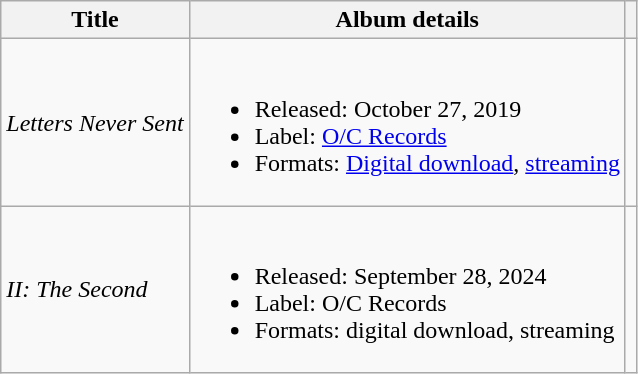<table class="wikitable">
<tr>
<th>Title</th>
<th>Album details</th>
<th></th>
</tr>
<tr>
<td><em>Letters Never Sent</em></td>
<td><br><ul><li>Released: October 27, 2019</li><li>Label: <a href='#'>O/C Records</a></li><li>Formats: <a href='#'>Digital download</a>, <a href='#'>streaming</a></li></ul></td>
<td></td>
</tr>
<tr>
<td><em>II: The Second</em></td>
<td><br><ul><li>Released: September 28, 2024</li><li>Label: O/C Records</li><li>Formats: digital download, streaming</li></ul></td>
<td></td>
</tr>
</table>
